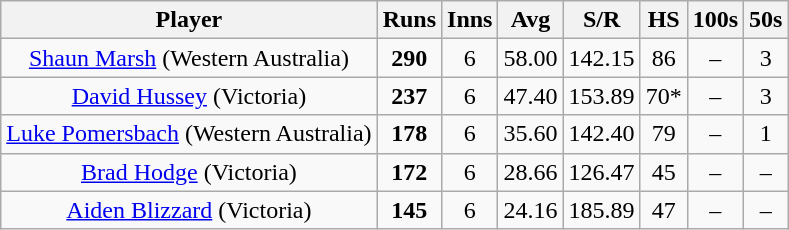<table class="wikitable">
<tr>
<th>Player</th>
<th>Runs</th>
<th>Inns</th>
<th>Avg</th>
<th>S/R</th>
<th>HS</th>
<th>100s</th>
<th>50s</th>
</tr>
<tr align=center>
<td><a href='#'>Shaun Marsh</a> (Western Australia)</td>
<td><strong>290</strong></td>
<td>6</td>
<td>58.00</td>
<td>142.15</td>
<td>86</td>
<td>–</td>
<td>3</td>
</tr>
<tr align=center>
<td><a href='#'>David Hussey</a> (Victoria)</td>
<td><strong>237</strong></td>
<td>6</td>
<td>47.40</td>
<td>153.89</td>
<td>70*</td>
<td>–</td>
<td>3</td>
</tr>
<tr align=center>
<td><a href='#'>Luke Pomersbach</a> (Western Australia)</td>
<td><strong>178</strong></td>
<td>6</td>
<td>35.60</td>
<td>142.40</td>
<td>79</td>
<td>–</td>
<td>1</td>
</tr>
<tr align=center>
<td><a href='#'>Brad Hodge</a> (Victoria)</td>
<td><strong>172</strong></td>
<td>6</td>
<td>28.66</td>
<td>126.47</td>
<td>45</td>
<td>–</td>
<td>–</td>
</tr>
<tr align=center>
<td><a href='#'>Aiden Blizzard</a> (Victoria)</td>
<td><strong>145</strong></td>
<td>6</td>
<td>24.16</td>
<td>185.89</td>
<td>47</td>
<td>–</td>
<td>–</td>
</tr>
</table>
